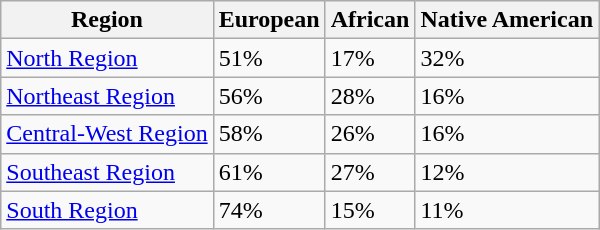<table class="wikitable">
<tr>
<th><strong>Region</strong></th>
<th><strong>European</strong></th>
<th><strong>African</strong></th>
<th><strong>Native American</strong></th>
</tr>
<tr>
<td><a href='#'>North Region</a></td>
<td>51%</td>
<td>17%</td>
<td>32%</td>
</tr>
<tr>
<td><a href='#'>Northeast Region</a></td>
<td>56%</td>
<td>28%</td>
<td>16%</td>
</tr>
<tr>
<td><a href='#'>Central-West Region</a></td>
<td>58%</td>
<td>26%</td>
<td>16%</td>
</tr>
<tr>
<td><a href='#'>Southeast Region</a></td>
<td>61%</td>
<td>27%</td>
<td>12%</td>
</tr>
<tr>
<td><a href='#'>South Region</a></td>
<td>74%</td>
<td>15%</td>
<td>11%</td>
</tr>
</table>
